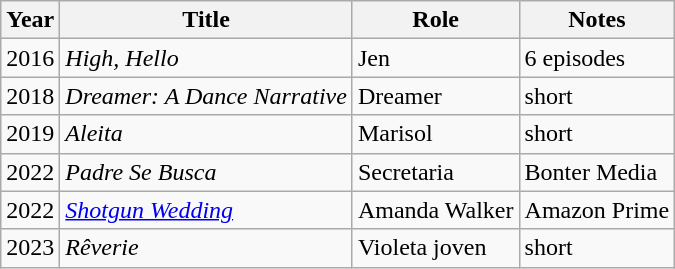<table class="wikitable sortable">
<tr>
<th>Year</th>
<th>Title</th>
<th>Role</th>
<th class="unsortable">Notes</th>
</tr>
<tr>
<td>2016</td>
<td><em>High, Hello</em></td>
<td>Jen</td>
<td>6 episodes</td>
</tr>
<tr>
<td>2018</td>
<td><em>Dreamer: A Dance Narrative</em></td>
<td>Dreamer</td>
<td>short</td>
</tr>
<tr>
<td>2019</td>
<td><em>Aleita</em></td>
<td>Marisol</td>
<td>short</td>
</tr>
<tr>
<td>2022</td>
<td><em>Padre Se Busca </em></td>
<td>Secretaria</td>
<td>Bonter Media</td>
</tr>
<tr>
<td>2022</td>
<td><em><a href='#'>Shotgun Wedding</a></em></td>
<td>Amanda Walker</td>
<td>Amazon Prime</td>
</tr>
<tr>
<td>2023</td>
<td><em>Rêverie</em></td>
<td>Violeta joven</td>
<td>short</td>
</tr>
</table>
